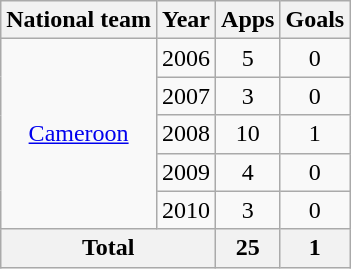<table class="wikitable" style="text-align:center">
<tr>
<th>National team</th>
<th>Year</th>
<th>Apps</th>
<th>Goals</th>
</tr>
<tr>
<td rowspan="5"><a href='#'>Cameroon</a></td>
<td>2006</td>
<td>5</td>
<td>0</td>
</tr>
<tr>
<td>2007</td>
<td>3</td>
<td>0</td>
</tr>
<tr>
<td>2008</td>
<td>10</td>
<td>1</td>
</tr>
<tr>
<td>2009</td>
<td>4</td>
<td>0</td>
</tr>
<tr>
<td>2010</td>
<td>3</td>
<td>0</td>
</tr>
<tr>
<th colspan="2">Total</th>
<th>25</th>
<th>1</th>
</tr>
</table>
